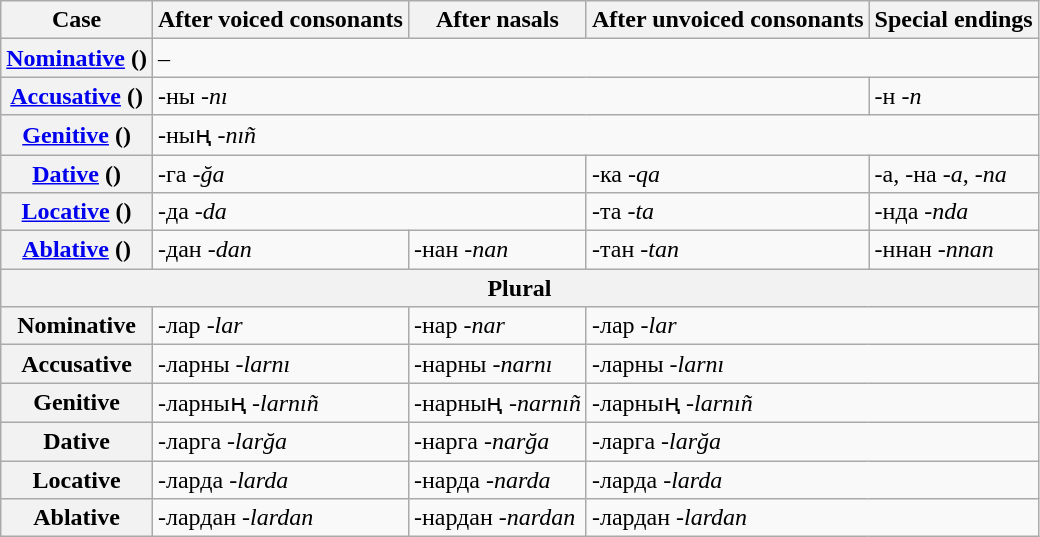<table class=wikitable>
<tr>
<th>Case</th>
<th>After voiced consonants</th>
<th>After nasals</th>
<th>After unvoiced consonants</th>
<th>Special endings</th>
</tr>
<tr>
<th><a href='#'>Nominative</a> ()</th>
<td colspan=4>–</td>
</tr>
<tr>
<th><a href='#'>Accusative</a> ()</th>
<td colspan=3>-ны <em>-nı</em></td>
<td>-н <em>-n</em></td>
</tr>
<tr>
<th><a href='#'>Genitive</a> ()</th>
<td colspan=4>-ның <em>-nıñ</em></td>
</tr>
<tr>
<th><a href='#'>Dative</a> ()</th>
<td colspan=2>-га <em>-ğa</em></td>
<td>-ка <em>-qa</em></td>
<td>-а, -на <em>-a</em>, <em>-na</em></td>
</tr>
<tr>
<th><a href='#'>Locative</a> ()</th>
<td colspan=2>-да <em>-da</em></td>
<td>-та <em>-ta</em></td>
<td>-нда <em>-nda</em></td>
</tr>
<tr>
<th><a href='#'>Ablative</a> ()</th>
<td>-дан <em>-dan</em></td>
<td>-нан <em>-nan</em></td>
<td>-тан <em>-tan</em></td>
<td>-ннан <em>-nnan</em></td>
</tr>
<tr>
<th colspan=5>Plural</th>
</tr>
<tr>
<th>Nominative</th>
<td>-лар <em>-lar</em></td>
<td>-нар <em>-nar</em></td>
<td colspan=2>-лар <em>-lar</em></td>
</tr>
<tr>
<th>Accusative</th>
<td>-ларны <em>-larnı</em></td>
<td>-нарны <em>-narnı</em></td>
<td colspan=2>-ларны <em>-larnı</em></td>
</tr>
<tr>
<th>Genitive</th>
<td>-ларның <em>-larnıñ</em></td>
<td>-нарның <em>-narnıñ</em></td>
<td colspan=2>-ларның <em>-larnıñ</em></td>
</tr>
<tr>
<th>Dative</th>
<td>-ларга <em>-larğa</em></td>
<td>-нарга <em>-narğa</em></td>
<td colspan=2>-ларга <em>-larğa</em></td>
</tr>
<tr>
<th>Locative</th>
<td>-ларда <em>-larda</em></td>
<td>-нарда <em>-narda</em></td>
<td colspan=2>-ларда <em>-larda</em></td>
</tr>
<tr>
<th>Ablative</th>
<td>-лардан <em>-lardan</em></td>
<td>-нардан <em>-nardan</em></td>
<td colspan=2>-лардан <em>-lardan</em></td>
</tr>
</table>
